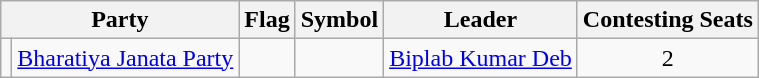<table class="wikitable" style="text-align:center">
<tr>
<th colspan="2">Party</th>
<th>Flag</th>
<th>Symbol</th>
<th>Leader</th>
<th>Contesting Seats</th>
</tr>
<tr>
<td></td>
<td><a href='#'>Bharatiya Janata Party</a></td>
<td></td>
<td></td>
<td><a href='#'>Biplab Kumar Deb</a></td>
<td>2</td>
</tr>
</table>
